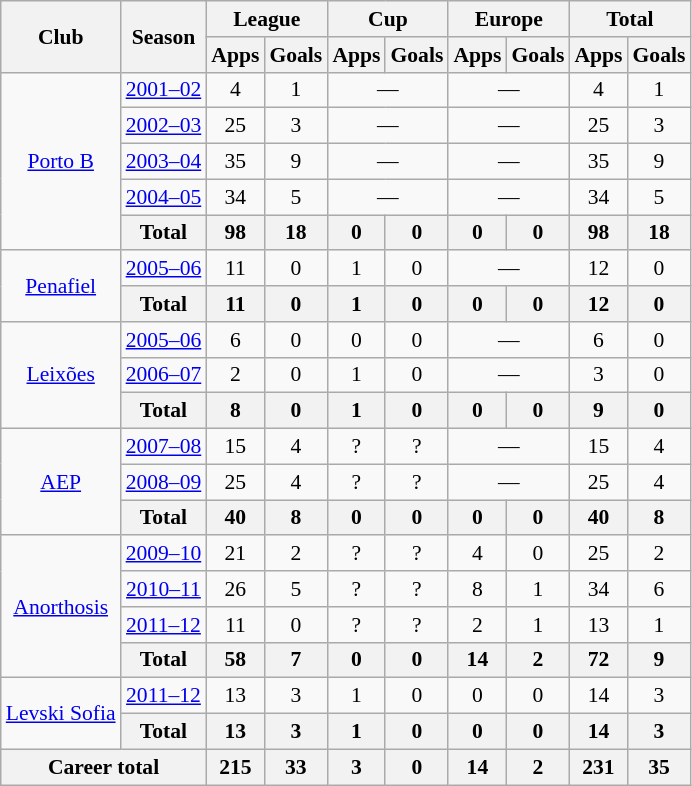<table class="wikitable" style="font-size:90%; text-align: center">
<tr>
<th rowspan="2">Club</th>
<th rowspan="2">Season</th>
<th colspan="2">League</th>
<th colspan="2">Cup</th>
<th colspan="2">Europe</th>
<th colspan="2">Total</th>
</tr>
<tr>
<th>Apps</th>
<th>Goals</th>
<th>Apps</th>
<th>Goals</th>
<th>Apps</th>
<th>Goals</th>
<th>Apps</th>
<th>Goals</th>
</tr>
<tr>
<td rowspan="5"><a href='#'>Porto B</a></td>
<td><a href='#'>2001–02</a></td>
<td>4</td>
<td>1</td>
<td colspan="2">—</td>
<td colspan="2">—</td>
<td>4</td>
<td>1</td>
</tr>
<tr>
<td><a href='#'>2002–03</a></td>
<td>25</td>
<td>3</td>
<td colspan="2">—</td>
<td colspan="2">—</td>
<td>25</td>
<td>3</td>
</tr>
<tr>
<td><a href='#'>2003–04</a></td>
<td>35</td>
<td>9</td>
<td colspan="2">—</td>
<td colspan="2">—</td>
<td>35</td>
<td>9</td>
</tr>
<tr>
<td><a href='#'>2004–05</a></td>
<td>34</td>
<td>5</td>
<td colspan="2">—</td>
<td colspan="2">—</td>
<td>34</td>
<td>5</td>
</tr>
<tr>
<th colspan="1">Total</th>
<th>98</th>
<th>18</th>
<th>0</th>
<th>0</th>
<th>0</th>
<th>0</th>
<th>98</th>
<th>18</th>
</tr>
<tr>
<td rowspan="2"><a href='#'>Penafiel</a></td>
<td><a href='#'>2005–06</a></td>
<td>11</td>
<td>0</td>
<td>1</td>
<td>0</td>
<td colspan="2">—</td>
<td>12</td>
<td>0</td>
</tr>
<tr>
<th colspan="1">Total</th>
<th>11</th>
<th>0</th>
<th>1</th>
<th>0</th>
<th>0</th>
<th>0</th>
<th>12</th>
<th>0</th>
</tr>
<tr>
<td rowspan="3"><a href='#'>Leixões</a></td>
<td><a href='#'>2005–06</a></td>
<td>6</td>
<td>0</td>
<td>0</td>
<td>0</td>
<td colspan="2">—</td>
<td>6</td>
<td>0</td>
</tr>
<tr>
<td><a href='#'>2006–07</a></td>
<td>2</td>
<td>0</td>
<td>1</td>
<td>0</td>
<td colspan="2">—</td>
<td>3</td>
<td>0</td>
</tr>
<tr>
<th colspan="1">Total</th>
<th>8</th>
<th>0</th>
<th>1</th>
<th>0</th>
<th>0</th>
<th>0</th>
<th>9</th>
<th>0</th>
</tr>
<tr>
<td rowspan="3"><a href='#'>AEP</a></td>
<td><a href='#'>2007–08</a></td>
<td>15</td>
<td>4</td>
<td>?</td>
<td>?</td>
<td colspan="2">—</td>
<td>15</td>
<td>4</td>
</tr>
<tr>
<td><a href='#'>2008–09</a></td>
<td>25</td>
<td>4</td>
<td>?</td>
<td>?</td>
<td colspan="2">—</td>
<td>25</td>
<td>4</td>
</tr>
<tr>
<th colspan="1">Total</th>
<th>40</th>
<th>8</th>
<th>0</th>
<th>0</th>
<th>0</th>
<th>0</th>
<th>40</th>
<th>8</th>
</tr>
<tr>
<td rowspan="4"><a href='#'>Anorthosis</a></td>
<td><a href='#'>2009–10</a></td>
<td>21</td>
<td>2</td>
<td>?</td>
<td>?</td>
<td>4</td>
<td>0</td>
<td>25</td>
<td>2</td>
</tr>
<tr>
<td><a href='#'>2010–11</a></td>
<td>26</td>
<td>5</td>
<td>?</td>
<td>?</td>
<td>8</td>
<td>1</td>
<td>34</td>
<td>6</td>
</tr>
<tr>
<td><a href='#'>2011–12</a></td>
<td>11</td>
<td>0</td>
<td>?</td>
<td>?</td>
<td>2</td>
<td>1</td>
<td>13</td>
<td>1</td>
</tr>
<tr>
<th colspan="1">Total</th>
<th>58</th>
<th>7</th>
<th>0</th>
<th>0</th>
<th>14</th>
<th>2</th>
<th>72</th>
<th>9</th>
</tr>
<tr>
<td rowspan="2"><a href='#'>Levski Sofia</a></td>
<td><a href='#'>2011–12</a></td>
<td>13</td>
<td>3</td>
<td>1</td>
<td>0</td>
<td>0</td>
<td>0</td>
<td>14</td>
<td>3</td>
</tr>
<tr>
<th colspan="1">Total</th>
<th>13</th>
<th>3</th>
<th>1</th>
<th>0</th>
<th>0</th>
<th>0</th>
<th>14</th>
<th>3</th>
</tr>
<tr>
<th colspan="2">Career total</th>
<th>215</th>
<th>33</th>
<th>3</th>
<th>0</th>
<th>14</th>
<th>2</th>
<th>231</th>
<th>35</th>
</tr>
</table>
